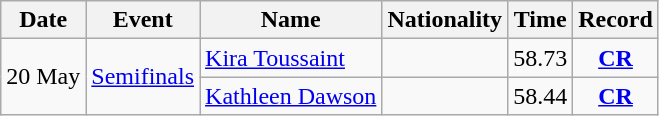<table class="wikitable" style=text-align:center>
<tr>
<th>Date</th>
<th>Event</th>
<th>Name</th>
<th>Nationality</th>
<th>Time</th>
<th>Record</th>
</tr>
<tr>
<td rowspan=2>20 May</td>
<td rowspan=2><a href='#'>Semifinals</a></td>
<td align=left><a href='#'>Kira Toussaint</a></td>
<td align=left></td>
<td>58.73</td>
<td><strong><a href='#'>CR</a></strong></td>
</tr>
<tr>
<td align=left><a href='#'>Kathleen Dawson</a></td>
<td align=left></td>
<td>58.44</td>
<td><strong><a href='#'>CR</a></strong></td>
</tr>
</table>
